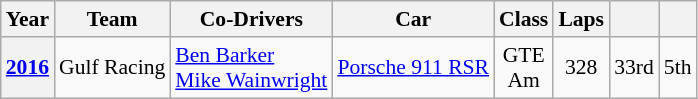<table class="wikitable" style="text-align:center; font-size:90%">
<tr>
<th>Year</th>
<th>Team</th>
<th>Co-Drivers</th>
<th>Car</th>
<th>Class</th>
<th>Laps</th>
<th></th>
<th></th>
</tr>
<tr>
<th><a href='#'>2016</a></th>
<td align="left" nowrap> Gulf Racing</td>
<td align="left" nowrap> <a href='#'>Ben Barker</a><br> <a href='#'>Mike Wainwright</a></td>
<td align="left" nowrap><a href='#'>Porsche 911 RSR</a></td>
<td>GTE<br>Am</td>
<td>328</td>
<td>33rd</td>
<td>5th</td>
</tr>
</table>
